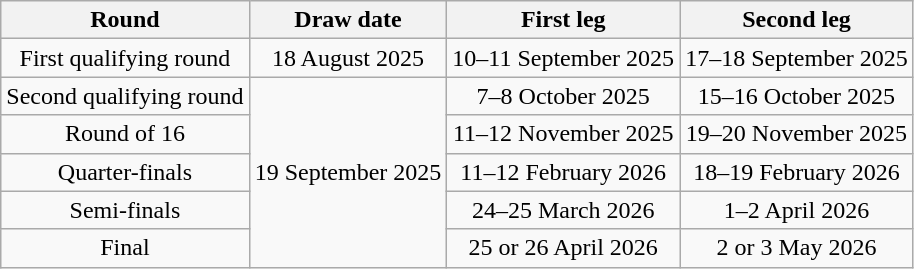<table class="wikitable" style="text-align:center">
<tr>
<th>Round</th>
<th>Draw date</th>
<th>First leg</th>
<th>Second leg</th>
</tr>
<tr>
<td>First qualifying round</td>
<td>18 August 2025</td>
<td>10–11 September 2025</td>
<td>17–18 September 2025</td>
</tr>
<tr>
<td>Second qualifying round</td>
<td rowspan="5">19 September 2025</td>
<td>7–8 October 2025</td>
<td>15–16 October 2025</td>
</tr>
<tr>
<td>Round of 16</td>
<td>11–12 November 2025</td>
<td>19–20 November 2025</td>
</tr>
<tr>
<td>Quarter-finals</td>
<td>11–12 February 2026</td>
<td>18–19 February 2026</td>
</tr>
<tr>
<td>Semi-finals</td>
<td>24–25 March 2026</td>
<td>1–2 April 2026</td>
</tr>
<tr>
<td>Final</td>
<td>25 or 26 April 2026</td>
<td>2 or 3 May 2026</td>
</tr>
</table>
